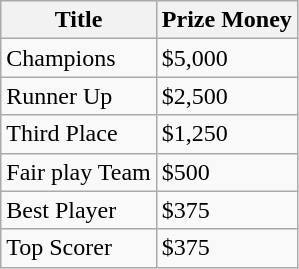<table class="wikitable sortable">
<tr>
<th>Title</th>
<th>Prize Money</th>
</tr>
<tr>
<td>Champions</td>
<td>$5,000</td>
</tr>
<tr>
<td>Runner Up</td>
<td>$2,500</td>
</tr>
<tr>
<td>Third Place</td>
<td>$1,250</td>
</tr>
<tr>
<td>Fair play Team</td>
<td>$500</td>
</tr>
<tr>
<td>Best Player</td>
<td>$375</td>
</tr>
<tr>
<td>Top Scorer</td>
<td>$375</td>
</tr>
</table>
